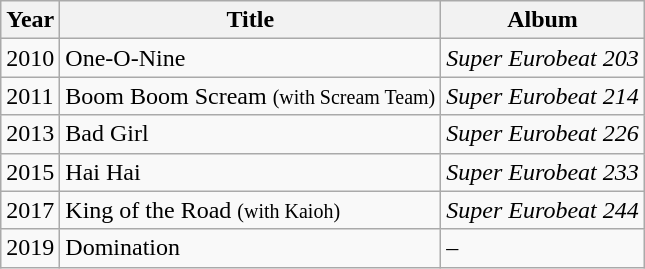<table class="wikitable">
<tr>
<th>Year</th>
<th>Title</th>
<th>Album</th>
</tr>
<tr>
<td>2010</td>
<td>One-O-Nine</td>
<td><em> Super Eurobeat 203 </em></td>
</tr>
<tr>
<td>2011</td>
<td>Boom Boom Scream <small>(with Scream Team)</small></td>
<td><em>Super Eurobeat 214</em></td>
</tr>
<tr>
<td>2013</td>
<td>Bad Girl</td>
<td><em>Super Eurobeat 226</em></td>
</tr>
<tr>
<td>2015</td>
<td>Hai Hai</td>
<td><em>Super Eurobeat 233</em></td>
</tr>
<tr>
<td>2017</td>
<td>King of the Road <small>(with Kaioh)</small></td>
<td><em>Super Eurobeat 244</em></td>
</tr>
<tr>
<td>2019</td>
<td>Domination</td>
<td>–</td>
</tr>
</table>
